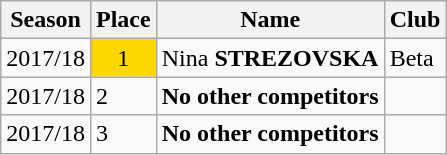<table class="wikitable">
<tr>
<th>Season</th>
<th>Place</th>
<th>Name</th>
<th>Club</th>
</tr>
<tr>
<td>2017/18</td>
<td style="text-align:center; background:gold;">1</td>
<td>Nina <strong>STREZOVSKA</strong></td>
<td>Beta</td>
</tr>
<tr>
<td>2017/18</td>
<td>2</td>
<td><strong>No other competitors</strong></td>
<td></td>
</tr>
<tr>
<td>2017/18</td>
<td>3</td>
<td><strong>No other competitors</strong></td>
<td></td>
</tr>
</table>
